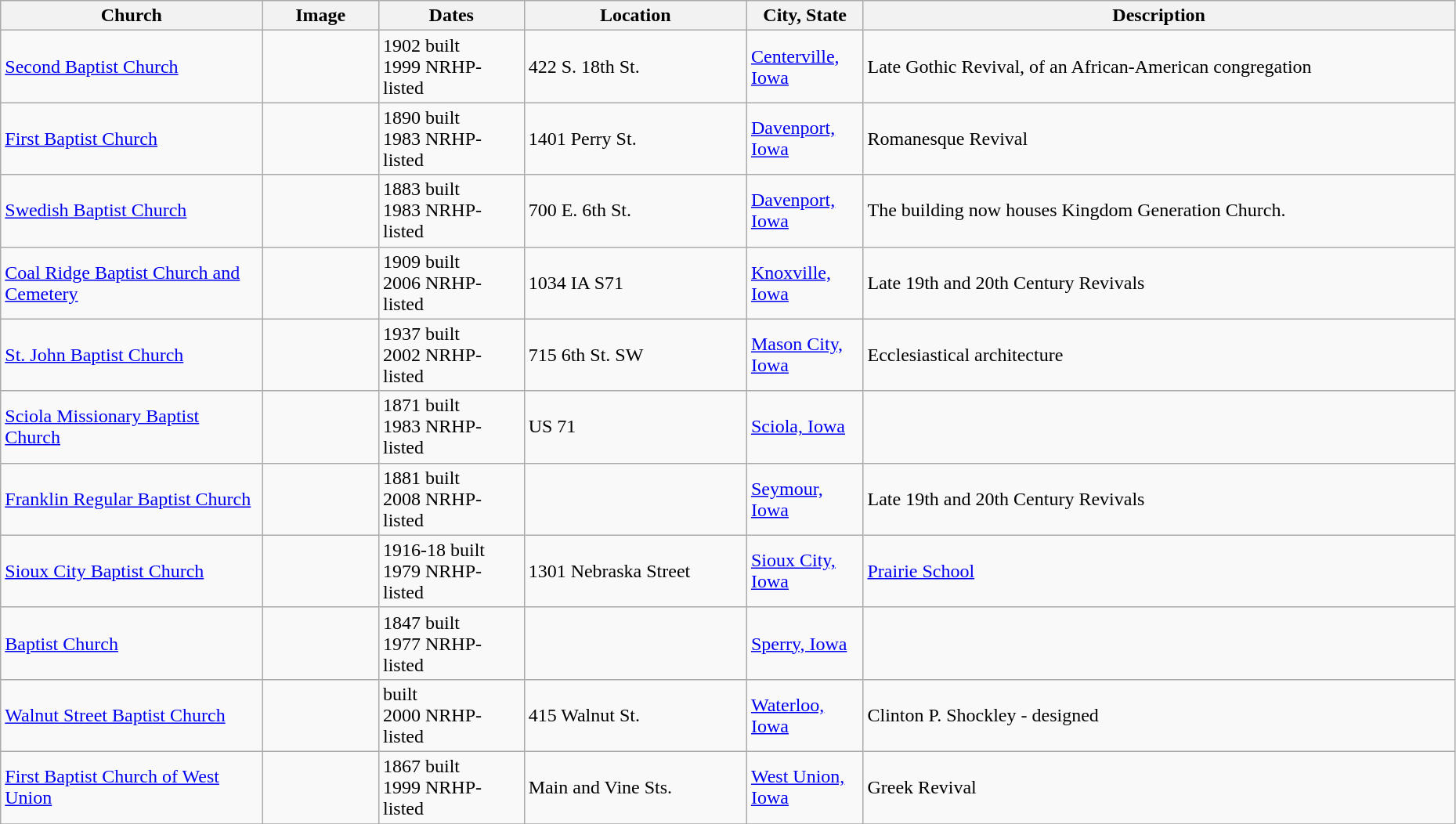<table class="wikitable sortable" style="width:98%">
<tr>
<th width = 18%><strong>Church</strong></th>
<th width = 8% class="unsortable"><strong>Image</strong></th>
<th width = 10%><strong>Dates</strong></th>
<th><strong>Location</strong></th>
<th width = 8%><strong>City, State</strong></th>
<th class="unsortable"><strong>Description</strong></th>
</tr>
<tr ->
<td><a href='#'>Second Baptist Church</a></td>
<td></td>
<td>1902 built<br>1999 NRHP-listed</td>
<td>422 S. 18th St.<br><small></small></td>
<td><a href='#'>Centerville, Iowa</a></td>
<td>Late Gothic Revival, of an African-American congregation</td>
</tr>
<tr ->
<td><a href='#'>First Baptist Church</a></td>
<td></td>
<td>1890 built<br>1983 NRHP-listed</td>
<td>1401 Perry St.<br><small></small></td>
<td><a href='#'>Davenport, Iowa</a></td>
<td>Romanesque Revival</td>
</tr>
<tr>
<td><a href='#'>Swedish Baptist Church</a></td>
<td></td>
<td>1883 built<br> 1983 NRHP-listed</td>
<td>700 E. 6th St.<br><small></small></td>
<td><a href='#'>Davenport, Iowa</a></td>
<td>The building now houses Kingdom Generation Church.</td>
</tr>
<tr>
<td><a href='#'>Coal Ridge Baptist Church and Cemetery</a></td>
<td></td>
<td>1909 built<br>2006 NRHP-listed</td>
<td>1034 IA S71<br><small></small></td>
<td><a href='#'>Knoxville, Iowa</a></td>
<td>Late 19th and 20th Century Revivals</td>
</tr>
<tr ->
<td><a href='#'>St. John Baptist Church</a></td>
<td></td>
<td>1937 built<br>2002 NRHP-listed</td>
<td>715 6th St. SW<br><small></small></td>
<td><a href='#'>Mason City, Iowa</a></td>
<td>Ecclesiastical architecture</td>
</tr>
<tr ->
<td><a href='#'>Sciola Missionary Baptist Church</a></td>
<td></td>
<td>1871 built<br>1983 NRHP-listed</td>
<td>US 71<br><small></small></td>
<td><a href='#'>Sciola, Iowa</a></td>
<td></td>
</tr>
<tr ->
<td><a href='#'>Franklin Regular Baptist Church</a></td>
<td></td>
<td>1881 built<br>2008 NRHP-listed</td>
<td><small></small></td>
<td><a href='#'>Seymour, Iowa</a></td>
<td>Late 19th and 20th Century Revivals</td>
</tr>
<tr ->
<td><a href='#'>Sioux City Baptist Church</a></td>
<td></td>
<td>1916-18 built<br>1979 NRHP-listed</td>
<td>1301 Nebraska Street<br><small></small></td>
<td><a href='#'>Sioux City, Iowa</a></td>
<td><a href='#'>Prairie School</a></td>
</tr>
<tr ->
<td><a href='#'>Baptist Church</a></td>
<td></td>
<td>1847 built<br>1977 NRHP-listed</td>
<td><br><small></small></td>
<td><a href='#'>Sperry, Iowa</a></td>
<td></td>
</tr>
<tr ->
<td><a href='#'>Walnut Street Baptist Church</a></td>
<td></td>
<td>built<br>2000 NRHP-listed</td>
<td>415 Walnut St.<br><small></small></td>
<td><a href='#'>Waterloo, Iowa</a></td>
<td>Clinton P. Shockley - designed</td>
</tr>
<tr ->
<td><a href='#'>First Baptist Church of West Union</a></td>
<td></td>
<td>1867 built<br>1999 NRHP-listed</td>
<td>Main and Vine Sts.<br><small></small></td>
<td><a href='#'>West Union, Iowa</a></td>
<td>Greek Revival</td>
</tr>
<tr ->
</tr>
</table>
